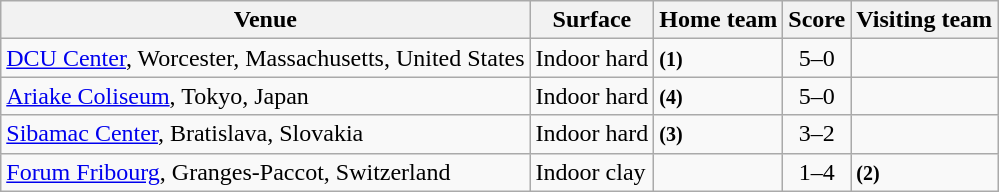<table class=wikitable style="border:1px solid #AAAAAA;">
<tr>
<th>Venue</th>
<th>Surface</th>
<th>Home team</th>
<th>Score</th>
<th>Visiting team</th>
</tr>
<tr>
<td><a href='#'>DCU Center</a>, Worcester, Massachusetts, United States</td>
<td>Indoor hard</td>
<td><strong> <small>(1)</small></strong></td>
<td align=center>5–0</td>
<td></td>
</tr>
<tr>
<td><a href='#'>Ariake Coliseum</a>, Tokyo, Japan</td>
<td>Indoor hard</td>
<td><strong> <small>(4)</small></strong></td>
<td align=center>5–0</td>
<td></td>
</tr>
<tr>
<td><a href='#'>Sibamac Center</a>, Bratislava, Slovakia</td>
<td>Indoor hard</td>
<td><strong> <small>(3)</small></strong></td>
<td align=center>3–2</td>
<td></td>
</tr>
<tr>
<td><a href='#'>Forum Fribourg</a>, Granges-Paccot, Switzerland</td>
<td>Indoor clay</td>
<td></td>
<td align=center>1–4</td>
<td><strong> <small>(2)</small></strong></td>
</tr>
</table>
